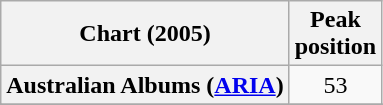<table class="wikitable sortable plainrowheaders" style="text-align:center">
<tr>
<th scope="col">Chart (2005)</th>
<th scope="col">Peak<br>position</th>
</tr>
<tr>
<th scope="row">Australian Albums (<a href='#'>ARIA</a>)</th>
<td>53</td>
</tr>
<tr>
</tr>
<tr>
</tr>
</table>
